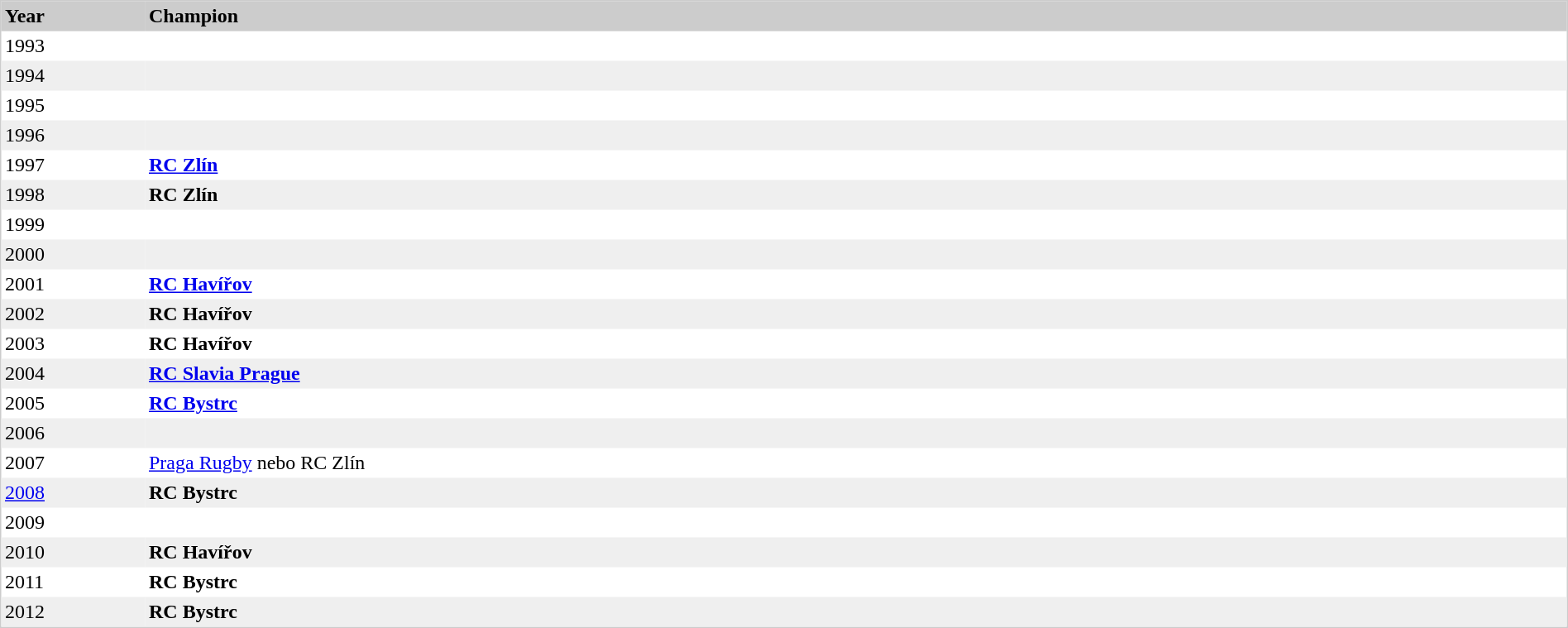<table border="0" width="100%" align="center" cellspacing="0" cellpadding="3" style="border:1px solid #CCCCCC">
<tr bgcolor="#E4E4E4">
<td style="background:#CCCCCC;color:#000000" width="110"><strong>Year</strong></td>
<td style="background:#CCCCCC;color:#000000"><strong>Champion</strong></td>
<td style="background:#CCCCCC;color:#000000"></td>
</tr>
<tr>
<td align=left>1993</td>
<td></td>
<td></td>
</tr>
<tr bgcolor="#efefef">
<td align=left>1994</td>
<td></td>
<td></td>
</tr>
<tr>
<td align=left>1995</td>
<td></td>
<td></td>
</tr>
<tr bgcolor="#efefef">
<td align=left>1996</td>
<td></td>
<td></td>
</tr>
<tr>
<td align=left>1997</td>
<td><strong><a href='#'>RC Zlín</a></strong></td>
<td></td>
</tr>
<tr bgcolor="#efefef">
<td align=left>1998</td>
<td><strong>RC Zlín</strong></td>
<td></td>
</tr>
<tr>
<td align=left>1999</td>
<td></td>
<td></td>
</tr>
<tr bgcolor="#efefef">
<td align=left>2000</td>
<td></td>
<td></td>
</tr>
<tr>
<td align=left>2001</td>
<td><strong><a href='#'>RC Havířov</a></strong></td>
<td></td>
</tr>
<tr bgcolor="#efefef">
<td align=left>2002</td>
<td><strong>RC Havířov</strong></td>
<td></td>
</tr>
<tr>
<td align=left>2003</td>
<td><strong>RC Havířov</strong></td>
<td></td>
</tr>
<tr bgcolor="#efefef">
<td align=left>2004</td>
<td><strong><a href='#'>RC Slavia Prague</a></strong></td>
<td></td>
</tr>
<tr>
<td align=left>2005</td>
<td><strong><a href='#'>RC Bystrc</a></strong></td>
<td></td>
</tr>
<tr bgcolor="#efefef">
<td align=left>2006</td>
<td></td>
<td></td>
</tr>
<tr>
<td align=left>2007</td>
<td><a href='#'>Praga Rugby</a> nebo RC Zlín</td>
<td></td>
</tr>
<tr bgcolor="#efefef">
<td align=left><a href='#'>2008</a></td>
<td><strong>RC Bystrc</strong></td>
<td></td>
</tr>
<tr>
<td align=left>2009</td>
<td></td>
<td></td>
</tr>
<tr bgcolor="#efefef">
<td align=left>2010</td>
<td><strong>RC Havířov</strong></td>
<td></td>
</tr>
<tr>
<td align=left>2011</td>
<td><strong>RC Bystrc</strong></td>
<td></td>
</tr>
<tr bgcolor="#efefef">
<td align=left>2012</td>
<td><strong>RC Bystrc</strong></td>
<td></td>
</tr>
</table>
